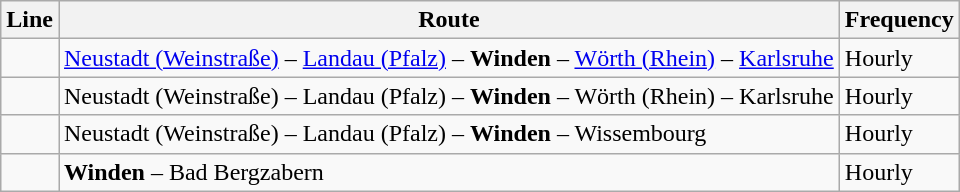<table class="wikitable">
<tr>
<th>Line</th>
<th>Route</th>
<th>Frequency</th>
</tr>
<tr>
<td></td>
<td><a href='#'>Neustadt (Weinstraße)</a> – <a href='#'>Landau (Pfalz)</a> – <strong>Winden</strong> – <a href='#'>Wörth (Rhein)</a> – <a href='#'>Karlsruhe</a></td>
<td>Hourly</td>
</tr>
<tr>
<td></td>
<td>Neustadt (Weinstraße) – Landau (Pfalz) – <strong>Winden</strong> – Wörth (Rhein) – Karlsruhe</td>
<td>Hourly</td>
</tr>
<tr>
<td></td>
<td>Neustadt (Weinstraße) – Landau (Pfalz) – <strong>Winden</strong> – Wissembourg</td>
<td>Hourly</td>
</tr>
<tr>
<td></td>
<td><strong>Winden</strong> – Bad Bergzabern</td>
<td>Hourly</td>
</tr>
</table>
